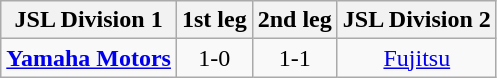<table class="wikitable" border="1">
<tr align=center>
<th>JSL Division 1</th>
<th>1st leg</th>
<th>2nd leg</th>
<th>JSL Division 2</th>
</tr>
<tr align=center>
<td><strong><a href='#'>Yamaha Motors</a></strong></td>
<td>1-0</td>
<td>1-1</td>
<td><a href='#'>Fujitsu</a></td>
</tr>
</table>
